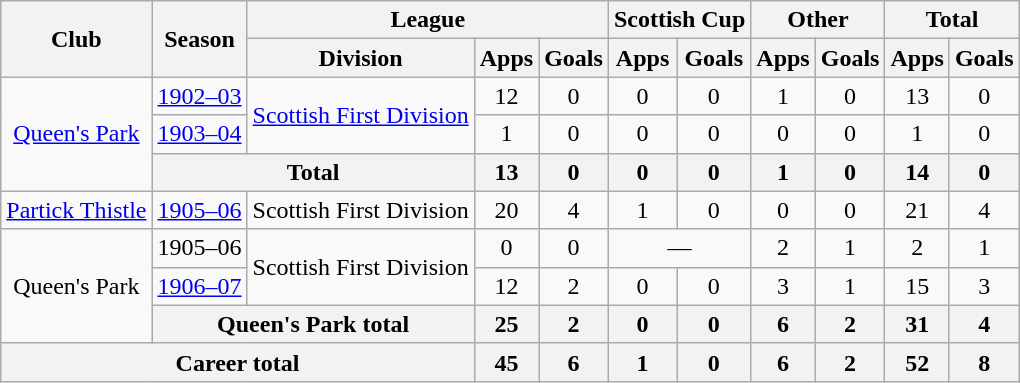<table class="wikitable" style="text-align: center;">
<tr>
<th rowspan="2">Club</th>
<th rowspan="2">Season</th>
<th colspan="3">League</th>
<th colspan="2">Scottish Cup</th>
<th colspan="2">Other</th>
<th colspan="2">Total</th>
</tr>
<tr>
<th>Division</th>
<th>Apps</th>
<th>Goals</th>
<th>Apps</th>
<th>Goals</th>
<th>Apps</th>
<th>Goals</th>
<th>Apps</th>
<th>Goals</th>
</tr>
<tr>
<td rowspan="3"><a href='#'>Queen's Park</a></td>
<td><a href='#'>1902–03</a></td>
<td rowspan="2"><a href='#'>Scottish First Division</a></td>
<td>12</td>
<td>0</td>
<td>0</td>
<td>0</td>
<td>1</td>
<td>0</td>
<td>13</td>
<td>0</td>
</tr>
<tr>
<td><a href='#'>1903–04</a></td>
<td>1</td>
<td>0</td>
<td>0</td>
<td>0</td>
<td>0</td>
<td>0</td>
<td>1</td>
<td>0</td>
</tr>
<tr>
<th colspan="2">Total</th>
<th>13</th>
<th>0</th>
<th>0</th>
<th>0</th>
<th>1</th>
<th>0</th>
<th>14</th>
<th>0</th>
</tr>
<tr>
<td><a href='#'>Partick Thistle</a></td>
<td><a href='#'>1905–06</a></td>
<td>Scottish First Division</td>
<td>20</td>
<td>4</td>
<td>1</td>
<td>0</td>
<td>0</td>
<td>0</td>
<td>21</td>
<td>4</td>
</tr>
<tr>
<td rowspan="3">Queen's Park</td>
<td>1905–06</td>
<td rowspan="2">Scottish First Division</td>
<td>0</td>
<td>0</td>
<td colspan="2">—</td>
<td>2</td>
<td>1</td>
<td>2</td>
<td>1</td>
</tr>
<tr>
<td><a href='#'>1906–07</a></td>
<td>12</td>
<td>2</td>
<td>0</td>
<td>0</td>
<td>3</td>
<td>1</td>
<td>15</td>
<td>3</td>
</tr>
<tr>
<th colspan="2">Queen's Park total</th>
<th>25</th>
<th>2</th>
<th>0</th>
<th>0</th>
<th>6</th>
<th>2</th>
<th>31</th>
<th>4</th>
</tr>
<tr>
<th colspan="3">Career total</th>
<th>45</th>
<th>6</th>
<th>1</th>
<th>0</th>
<th>6</th>
<th>2</th>
<th>52</th>
<th>8</th>
</tr>
</table>
